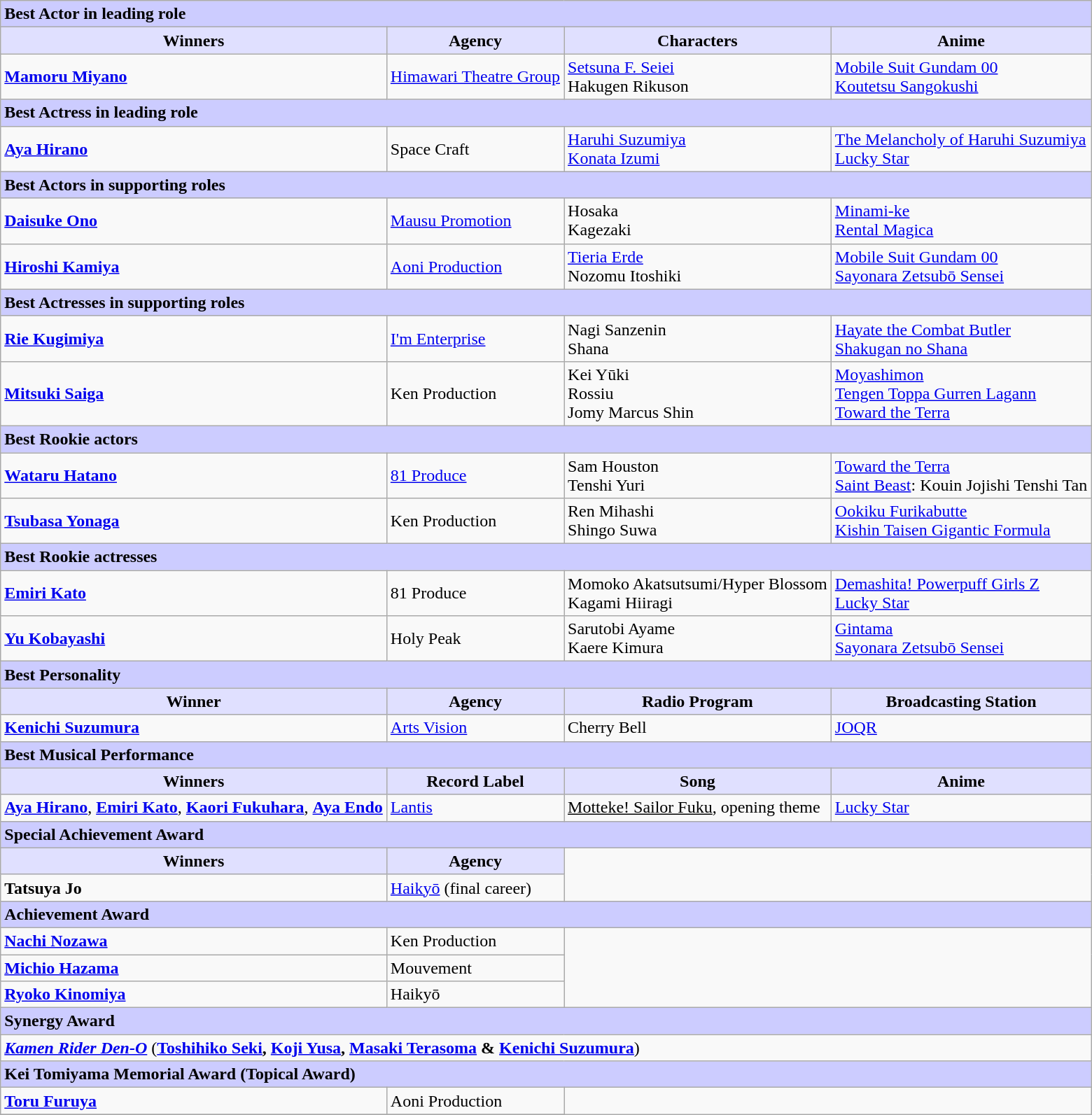<table class="wikitable">
<tr>
<td colspan="4" style="background: #ccccff"><strong>Best Actor in leading role</strong></td>
</tr>
<tr>
<th style="background: #e0e0ff">Winners</th>
<th style="background: #e0e0ff">Agency</th>
<th style="background: #e0e0ff">Characters</th>
<th style="background: #e0e0ff">Anime</th>
</tr>
<tr>
<td><strong><a href='#'>Mamoru Miyano</a></strong></td>
<td><a href='#'>Himawari Theatre Group</a></td>
<td><a href='#'>Setsuna F. Seiei</a><br>Hakugen Rikuson</td>
<td><a href='#'>Mobile Suit Gundam 00</a><br><a href='#'>Koutetsu Sangokushi</a></td>
</tr>
<tr>
<td colspan="4" style="background: #ccccff"><strong>Best Actress in leading role</strong></td>
</tr>
<tr>
<td><strong><a href='#'>Aya Hirano</a></strong></td>
<td>Space Craft</td>
<td><a href='#'>Haruhi Suzumiya</a><br><a href='#'>Konata Izumi</a></td>
<td><a href='#'>The Melancholy of Haruhi Suzumiya</a><br><a href='#'>Lucky Star</a></td>
</tr>
<tr>
<td colspan="4" style="background: #ccccff"><strong>Best Actors in supporting roles</strong></td>
</tr>
<tr>
<td><strong><a href='#'>Daisuke Ono</a></strong></td>
<td><a href='#'>Mausu Promotion</a></td>
<td>Hosaka<br>Kagezaki</td>
<td><a href='#'>Minami-ke</a><br><a href='#'>Rental Magica</a></td>
</tr>
<tr>
<td><strong><a href='#'>Hiroshi Kamiya</a></strong></td>
<td><a href='#'>Aoni Production</a></td>
<td><a href='#'>Tieria Erde</a><br>Nozomu Itoshiki</td>
<td><a href='#'>Mobile Suit Gundam 00</a><br><a href='#'>Sayonara Zetsubō Sensei</a></td>
</tr>
<tr>
<td colspan="4" style="background: #ccccff"><strong>Best Actresses in supporting roles</strong></td>
</tr>
<tr>
<td><strong><a href='#'>Rie Kugimiya</a></strong></td>
<td><a href='#'>I'm Enterprise</a></td>
<td>Nagi Sanzenin<br>Shana</td>
<td><a href='#'>Hayate the Combat Butler</a><br><a href='#'>Shakugan no Shana</a></td>
</tr>
<tr>
<td><strong><a href='#'>Mitsuki Saiga</a></strong></td>
<td>Ken Production</td>
<td>Kei Yūki<br>Rossiu<br> Jomy Marcus Shin</td>
<td><a href='#'>Moyashimon</a><br><a href='#'>Tengen Toppa Gurren Lagann</a><br><a href='#'>Toward the Terra</a></td>
</tr>
<tr>
<td colspan="4" style="background: #ccccff"><strong>Best Rookie actors</strong></td>
</tr>
<tr>
<td><strong><a href='#'>Wataru Hatano</a></strong></td>
<td><a href='#'>81 Produce</a></td>
<td>Sam Houston<br>Tenshi Yuri</td>
<td><a href='#'>Toward the Terra</a><br><a href='#'>Saint Beast</a>: Kouin Jojishi Tenshi Tan</td>
</tr>
<tr>
<td><strong><a href='#'>Tsubasa Yonaga</a></strong></td>
<td>Ken Production</td>
<td>Ren Mihashi<br>Shingo Suwa</td>
<td><a href='#'>Ookiku Furikabutte</a><br><a href='#'>Kishin Taisen Gigantic Formula</a></td>
</tr>
<tr>
<td colspan="4" style="background: #ccccff"><strong>Best Rookie actresses</strong></td>
</tr>
<tr>
<td><strong><a href='#'>Emiri Kato</a></strong></td>
<td>81 Produce</td>
<td>Momoko Akatsutsumi/Hyper Blossom<br>Kagami Hiiragi</td>
<td><a href='#'>Demashita! Powerpuff Girls Z</a><br><a href='#'>Lucky Star</a></td>
</tr>
<tr>
<td><strong><a href='#'>Yu Kobayashi</a></strong></td>
<td>Holy Peak</td>
<td>Sarutobi Ayame<br> Kaere Kimura</td>
<td><a href='#'>Gintama</a><br><a href='#'>Sayonara Zetsubō Sensei</a></td>
</tr>
<tr>
<td colspan="4" style="background: #ccccff"><strong>Best Personality</strong></td>
</tr>
<tr>
<th style="background: #e0e0ff">Winner</th>
<th style="background: #e0e0ff">Agency</th>
<th style="background: #e0e0ff">Radio Program</th>
<th style="background: #e0e0ff">Broadcasting Station</th>
</tr>
<tr>
<td><strong><a href='#'>Kenichi Suzumura</a></strong></td>
<td><a href='#'>Arts Vision</a></td>
<td>Cherry Bell</td>
<td><a href='#'>JOQR</a></td>
</tr>
<tr>
<td colspan="4" style="background: #ccccff"><strong>Best Musical Performance</strong></td>
</tr>
<tr>
<th style="background: #e0e0ff">Winners</th>
<th style="background: #e0e0ff">Record Label</th>
<th style="background: #e0e0ff">Song</th>
<th style="background: #e0e0ff">Anime</th>
</tr>
<tr>
<td><strong><a href='#'>Aya Hirano</a></strong>, <strong><a href='#'>Emiri Kato</a></strong>, <strong><a href='#'>Kaori Fukuhara</a></strong>, <strong><a href='#'>Aya Endo</a></strong></td>
<td><a href='#'>Lantis</a></td>
<td><u>Motteke! Sailor Fuku</u>, opening theme</td>
<td><a href='#'>Lucky Star</a></td>
</tr>
<tr>
<td colspan="4" style="background: #ccccff"><strong>Special Achievement Award</strong></td>
</tr>
<tr>
<th style="background: #e0e0ff">Winners</th>
<th style="background: #e0e0ff">Agency</th>
</tr>
<tr>
<td><strong>Tatsuya Jo</strong></td>
<td><a href='#'>Haikyō</a> (final career)</td>
</tr>
<tr>
<td colspan="4" style="background: #ccccff"><strong>Achievement Award</strong></td>
</tr>
<tr>
<td><strong><a href='#'>Nachi Nozawa</a></strong></td>
<td>Ken Production</td>
</tr>
<tr>
<td><strong><a href='#'>Michio Hazama</a></strong></td>
<td>Mouvement</td>
</tr>
<tr>
<td><strong><a href='#'>Ryoko Kinomiya</a></strong></td>
<td>Haikyō</td>
</tr>
<tr>
<td colspan="4" style="background: #ccccff"><strong>Synergy Award</strong></td>
</tr>
<tr>
<td colspan="4"><strong><em><a href='#'>Kamen Rider Den-O</a></em></strong> (<strong><a href='#'>Toshihiko Seki</a>, <a href='#'>Koji Yusa</a>, <a href='#'>Masaki Terasoma</a> & <a href='#'>Kenichi Suzumura</a></strong>)</td>
</tr>
<tr>
<td colspan="4" style="background: #ccccff"><strong>Kei Tomiyama Memorial Award (Topical Award)</strong></td>
</tr>
<tr>
<td><strong><a href='#'>Toru Furuya</a></strong></td>
<td>Aoni Production</td>
</tr>
<tr>
</tr>
</table>
